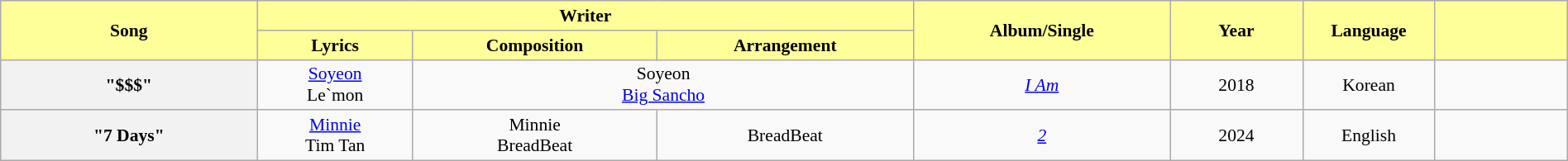<table class="wikitable" style="margin:0.5em auto; clear:both; font-size:.9em; text-align:center; width:100%">
<tr>
<th rowspan="2" style="width:200px; background:#FFFF99;">Song</th>
<th colspan="3" style="width:700px; background:#FFFF99;">Writer</th>
<th rowspan="2" style="width:200px; background:#FFFF99;">Album/Single</th>
<th rowspan="2" style="width:100px; background:#FFFF99;">Year</th>
<th rowspan="2" style="width:100px; background:#FFFF99;">Language</th>
<th rowspan="2" style="width:100px; background:#FFFF99;"></th>
</tr>
<tr>
<th style=background:#FFFF99;">Lyrics</th>
<th style=background:#FFFF99;">Composition</th>
<th style=background:#FFFF99;">Arrangement</th>
</tr>
<tr>
<th>"$$$" <br></th>
<td><a href='#'>Soyeon</a><br>Le`mon</td>
<td colspan="2">Soyeon<br><a href='#'>Big Sancho</a></td>
<td><em><a href='#'>I Am</a></em></td>
<td>2018</td>
<td>Korean</td>
<td></td>
</tr>
<tr>
<th>"7 Days"</th>
<td><a href='#'>Minnie</a><br>Tim Tan</td>
<td>Minnie<br>BreadBeat</td>
<td>BreadBeat</td>
<td><em><a href='#'>2</a></em></td>
<td>2024</td>
<td>English</td>
<td></td>
</tr>
</table>
